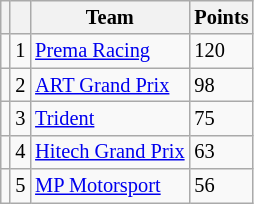<table class="wikitable" style="font-size: 85%;">
<tr>
<th></th>
<th></th>
<th>Team</th>
<th>Points</th>
</tr>
<tr>
<td align="left"></td>
<td align="center">1</td>
<td> <a href='#'>Prema Racing</a></td>
<td>120</td>
</tr>
<tr>
<td align="left"></td>
<td align="center">2</td>
<td> <a href='#'>ART Grand Prix</a></td>
<td>98</td>
</tr>
<tr>
<td align="left"></td>
<td align="center">3</td>
<td> <a href='#'>Trident</a></td>
<td>75</td>
</tr>
<tr>
<td align="left"></td>
<td align="center">4</td>
<td> <a href='#'>Hitech Grand Prix</a></td>
<td>63</td>
</tr>
<tr>
<td align="left"></td>
<td align="center">5</td>
<td> <a href='#'>MP Motorsport</a></td>
<td>56</td>
</tr>
</table>
